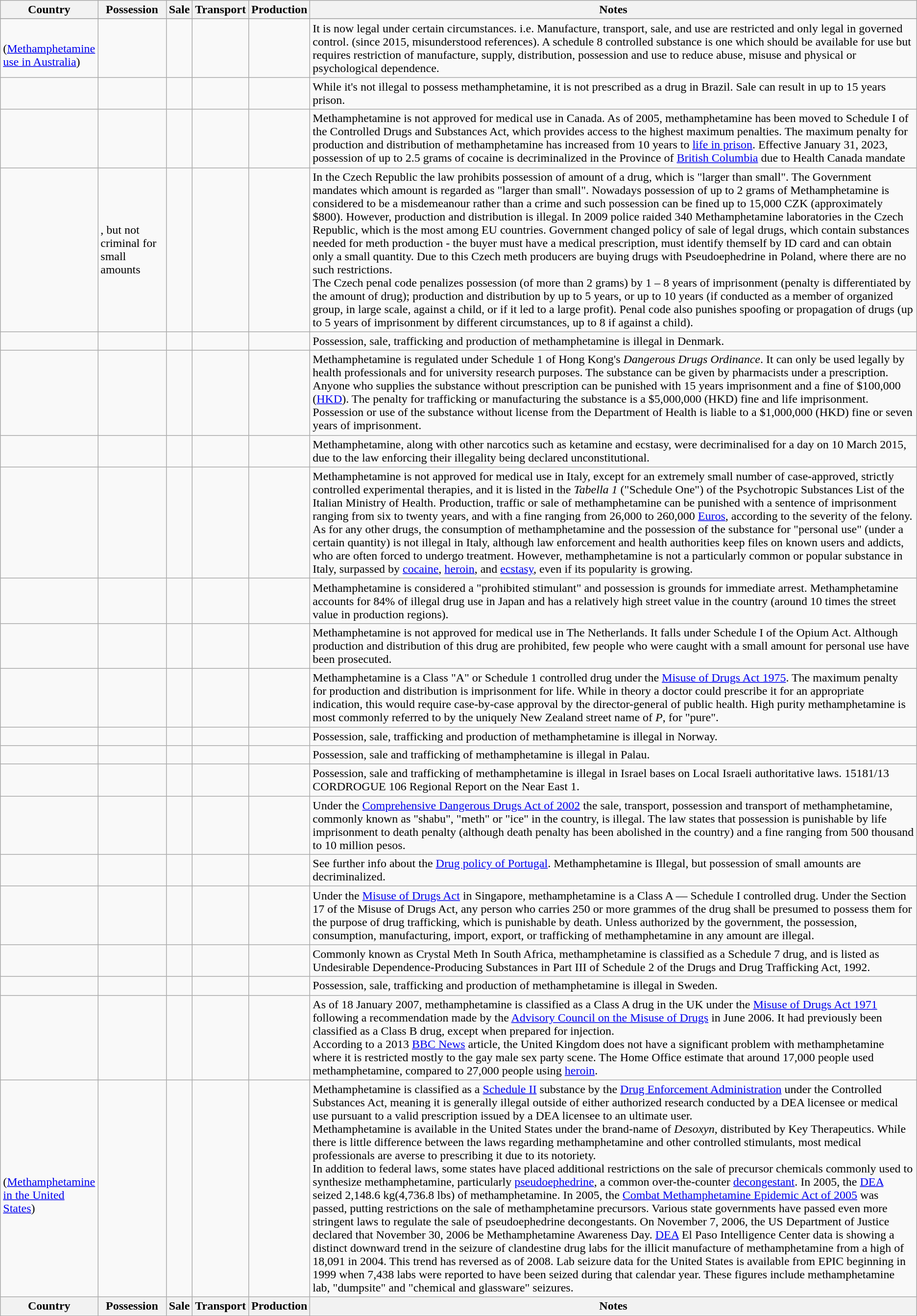<table class="wikitable sortable" style="text-align:left">
<tr>
<th style="width:120px;"><strong>Country</strong></th>
<th><strong>Possession</strong></th>
<th><strong>Sale</strong></th>
<th><strong>Transport</strong></th>
<th><strong>Production</strong></th>
<th><strong>Notes</strong></th>
</tr>
<tr>
</tr>
<tr>
<td><br>(<a href='#'>Methamphetamine use in Australia</a>)</td>
<td></td>
<td></td>
<td></td>
<td></td>
<td>It is now legal under certain circumstances. i.e. Manufacture, transport, sale, and use are restricted and only legal in governed control. (since 2015, misunderstood references). A schedule 8 controlled substance is one which should be available for use but requires restriction of manufacture, supply, distribution, possession and use to reduce abuse, misuse and physical or psychological dependence.</td>
</tr>
<tr>
<td></td>
<td></td>
<td></td>
<td></td>
<td></td>
<td>While it's not illegal to possess methamphetamine, it is not prescribed as a drug in Brazil.  Sale can result in up to 15 years prison.</td>
</tr>
<tr>
<td></td>
<td></td>
<td></td>
<td></td>
<td></td>
<td>Methamphetamine is not approved for medical use in Canada. As of 2005, methamphetamine has been moved to Schedule I of the Controlled Drugs and Substances Act, which provides access to the highest maximum penalties. The maximum penalty for production and distribution of methamphetamine has increased from 10 years to <a href='#'>life in prison</a>. Effective January 31, 2023, possession of up to 2.5 grams of cocaine is decriminalized in the Province of <a href='#'>British Columbia</a> due to Health Canada mandate</td>
</tr>
<tr>
<td></td>
<td>, but not criminal for small amounts</td>
<td></td>
<td></td>
<td></td>
<td>In the Czech Republic the law prohibits possession of amount of a drug, which is "larger than small". The Government mandates which amount is regarded as "larger than small". Nowadays possession of up to 2 grams of Methamphetamine is considered to be a misdemeanour rather than a crime and such possession can be fined up to 15,000 CZK (approximately $800). However, production and distribution is illegal. In 2009 police raided 340 Methamphetamine laboratories in the Czech Republic, which is the most among EU countries. Government changed policy of sale of legal drugs, which contain substances needed for meth production - the buyer must have a medical prescription, must identify themself by ID card and can obtain only a small quantity. Due to this Czech meth producers are buying drugs with Pseudoephedrine in Poland, where there are no such restrictions.<br>The Czech penal code penalizes possession (of more than 2 grams) by 1 – 8 years of imprisonment (penalty is differentiated by the amount of drug); production and distribution by up to 5 years, or up to 10 years (if conducted as a member of organized group, in large scale, against a child, or if it led to a large profit). Penal code also punishes spoofing or propagation of drugs (up to 5 years of imprisonment by different circumstances, up to 8 if against a child).</td>
</tr>
<tr>
<td></td>
<td></td>
<td></td>
<td></td>
<td></td>
<td>Possession, sale, trafficking and production of methamphetamine is illegal in Denmark.</td>
</tr>
<tr>
<td></td>
<td></td>
<td></td>
<td></td>
<td></td>
<td>Methamphetamine is regulated under Schedule 1 of Hong Kong's <em>Dangerous Drugs Ordinance</em>. It can only be used legally by health professionals and for university research purposes. The substance can be given by pharmacists under a prescription. Anyone who supplies the substance without prescription can be punished with 15 years imprisonment and a fine of $100,000 (<a href='#'>HKD</a>). The penalty for trafficking or manufacturing the substance is a $5,000,000 (HKD)  fine and life imprisonment. Possession or use of the substance without license from the Department of Health is liable to a $1,000,000 (HKD) fine or seven years of imprisonment.</td>
</tr>
<tr>
<td></td>
<td></td>
<td></td>
<td></td>
<td></td>
<td>Methamphetamine, along with other narcotics such as ketamine and ecstasy, were decriminalised for a day on 10 March 2015, due to the law enforcing their illegality being declared unconstitutional.</td>
</tr>
<tr>
<td></td>
<td></td>
<td></td>
<td></td>
<td></td>
<td>Methamphetamine is not approved for medical use in Italy, except for an extremely small number of case-approved, strictly controlled experimental therapies, and it is listed in the <em>Tabella 1</em> ("Schedule One") of the Psychotropic Substances List of the Italian Ministry of Health. Production, traffic or sale of methamphetamine can be punished with a sentence of imprisonment ranging from six to twenty years, and with a fine ranging from 26,000 to 260,000 <a href='#'>Euros</a>, according to the severity of the felony. As for any other drugs, the consumption of methamphetamine and the possession of the substance for "personal use" (under a certain quantity) is not illegal in Italy, although law enforcement and health authorities keep files on known users and addicts, who are often forced to undergo treatment. However, methamphetamine is not a particularly common or popular substance in Italy, surpassed by <a href='#'>cocaine</a>, <a href='#'>heroin</a>, and <a href='#'>ecstasy</a>, even if its popularity is growing.</td>
</tr>
<tr>
<td></td>
<td></td>
<td></td>
<td></td>
<td></td>
<td>Methamphetamine is considered a "prohibited stimulant" and possession is grounds for immediate arrest. Methamphetamine accounts for 84% of illegal drug use in Japan and has a relatively high street value in the country (around 10 times the street value in production regions).</td>
</tr>
<tr>
<td></td>
<td></td>
<td></td>
<td></td>
<td></td>
<td>Methamphetamine is not approved for medical use in The Netherlands. It falls under Schedule I of the Opium Act. Although production and distribution of this drug are prohibited, few people who were caught with a small amount for personal use have been prosecuted.</td>
</tr>
<tr>
<td></td>
<td></td>
<td></td>
<td></td>
<td></td>
<td>Methamphetamine is a Class "A" or Schedule 1 controlled drug under the <a href='#'>Misuse of Drugs Act 1975</a>. The maximum penalty for production and distribution is imprisonment for life. While in theory a doctor could prescribe it for an appropriate indication, this would require case-by-case approval by the director-general of public health. High purity methamphetamine is most commonly referred to by the uniquely New Zealand street name of <em>P</em>, for "pure".</td>
</tr>
<tr>
<td></td>
<td></td>
<td></td>
<td></td>
<td></td>
<td>Possession, sale, trafficking and production of methamphetamine is illegal in Norway.</td>
</tr>
<tr>
<td></td>
<td></td>
<td></td>
<td></td>
<td></td>
<td>Possession, sale and trafficking of methamphetamine is illegal in Palau.</td>
</tr>
<tr>
<td></td>
<td></td>
<td></td>
<td></td>
<td></td>
<td>Possession, sale and trafficking of methamphetamine is illegal in Israel bases on Local Israeli authoritative laws. 15181/13 CORDROGUE 106 Regional Report on the Near East 1.</td>
</tr>
<tr>
<td></td>
<td></td>
<td></td>
<td></td>
<td></td>
<td>Under the <a href='#'>Comprehensive Dangerous Drugs Act of 2002</a> the sale, transport, possession and transport of methamphetamine, commonly known as "shabu", "meth" or "ice" in the country, is illegal. The law states that possession is punishable by life imprisonment to death penalty (although death penalty has been abolished in the country) and a fine ranging from 500 thousand to 10 million pesos.</td>
</tr>
<tr>
<td></td>
<td></td>
<td></td>
<td></td>
<td></td>
<td>See further info about the <a href='#'>Drug policy of Portugal</a>. Methamphetamine is Illegal, but possession of small amounts are decriminalized.</td>
</tr>
<tr>
<td></td>
<td></td>
<td></td>
<td></td>
<td></td>
<td>Under the <a href='#'>Misuse of Drugs Act</a> in Singapore, methamphetamine is a Class A — Schedule I controlled drug. Under the Section 17 of the Misuse of Drugs Act, any person who carries 250 or more grammes of the drug shall be presumed to possess them for the purpose of drug trafficking, which is punishable by death. Unless authorized by the government, the possession, consumption, manufacturing, import, export, or trafficking of methamphetamine in any amount are illegal.</td>
</tr>
<tr>
<td></td>
<td></td>
<td></td>
<td></td>
<td></td>
<td>Commonly known as Crystal Meth In South Africa, methamphetamine is classified as a Schedule 7 drug, and is listed as Undesirable Dependence-Producing Substances in Part III of Schedule 2 of the Drugs and Drug Trafficking Act, 1992.</td>
</tr>
<tr>
<td></td>
<td></td>
<td></td>
<td></td>
<td></td>
<td>Possession, sale, trafficking and production of methamphetamine is illegal in Sweden.</td>
</tr>
<tr>
<td></td>
<td></td>
<td></td>
<td></td>
<td></td>
<td>As of 18 January 2007, methamphetamine is classified as a Class A drug in the UK under the <a href='#'>Misuse of Drugs Act 1971</a> following a recommendation made by the <a href='#'>Advisory Council on the Misuse of Drugs</a> in June 2006. It had previously been classified as a Class B drug, except when prepared for injection.<br>According to a 2013 <a href='#'>BBC News</a> article, the United Kingdom does not have a significant problem with methamphetamine where it is restricted mostly to the gay male sex party scene. The Home Office estimate that around 17,000 people used methamphetamine, compared to 27,000 people using <a href='#'>heroin</a>.</td>
</tr>
<tr>
<td><br>(<a href='#'>Methamphetamine in the United States</a>)</td>
<td></td>
<td></td>
<td></td>
<td></td>
<td>Methamphetamine is classified as a <a href='#'>Schedule II</a> substance by the <a href='#'>Drug Enforcement Administration</a> under the Controlled Substances Act, meaning it is generally illegal outside of either authorized research conducted by a DEA licensee or medical use pursuant to a valid prescription issued by a DEA licensee to an ultimate user.<br>Methamphetamine is available in the United States under the brand-name of <em>Desoxyn</em>, distributed by Key Therapeutics. While there is little difference between the laws regarding methamphetamine and other controlled stimulants, most medical professionals are averse to prescribing it due to its notoriety.<br>In addition to federal laws, some states have placed additional restrictions on the sale of precursor chemicals commonly used to synthesize methamphetamine, particularly <a href='#'>pseudoephedrine</a>, a common over-the-counter <a href='#'>decongestant</a>. In 2005, the <a href='#'>DEA</a> seized 2,148.6 kg(4,736.8 lbs) of methamphetamine. In 2005, the <a href='#'>Combat Methamphetamine Epidemic Act of 2005</a> was passed, putting restrictions on the sale of methamphetamine precursors. Various state governments have passed even more stringent laws to regulate the sale of pseudoephedrine decongestants.
On November 7, 2006, the US Department of Justice declared that November 30, 2006 be Methamphetamine Awareness Day.
<a href='#'>DEA</a> El Paso Intelligence Center data is showing a distinct downward trend in the seizure of clandestine drug labs for the illicit manufacture of methamphetamine from a high of 18,091 in 2004. This trend has reversed as of 2008. Lab seizure data for the United States is available from EPIC beginning in 1999 when 7,438 labs were reported to have been seized during that calendar year. These figures include methamphetamine lab, "dumpsite" and "chemical and glassware" seizures.</td>
</tr>
<tr>
<th><strong>Country</strong></th>
<th><strong>Possession</strong></th>
<th><strong>Sale</strong></th>
<th><strong>Transport</strong></th>
<th><strong>Production</strong></th>
<th><strong>Notes</strong></th>
</tr>
</table>
